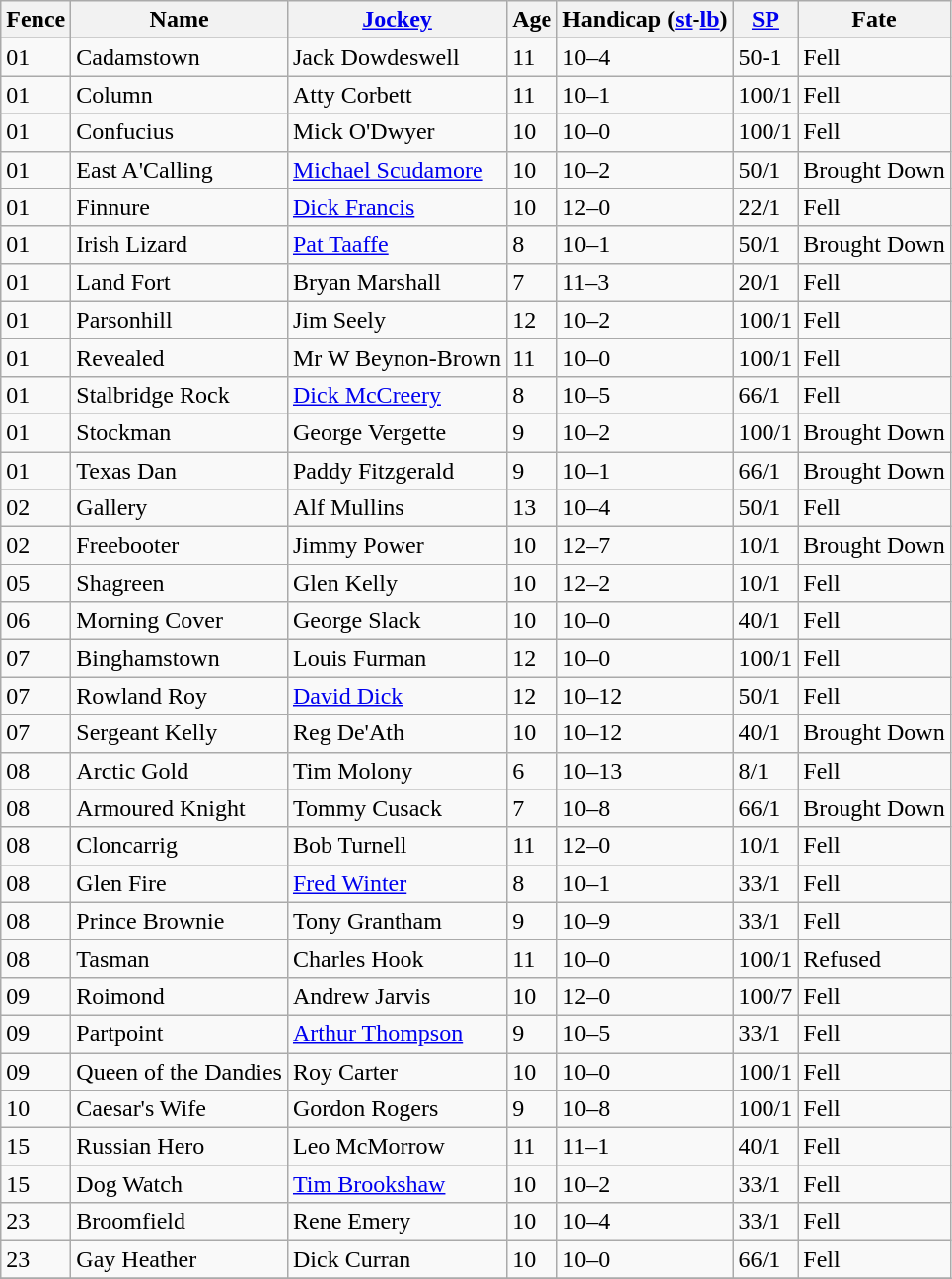<table class="wikitable sortable">
<tr>
<th>Fence</th>
<th>Name</th>
<th><a href='#'>Jockey</a></th>
<th>Age</th>
<th>Handicap (<a href='#'>st</a>-<a href='#'>lb</a>)</th>
<th><a href='#'>SP</a></th>
<th>Fate</th>
</tr>
<tr>
<td>01</td>
<td>Cadamstown</td>
<td>Jack Dowdeswell</td>
<td>11</td>
<td>10–4</td>
<td>50-1</td>
<td>Fell</td>
</tr>
<tr>
<td>01</td>
<td>Column</td>
<td>Atty Corbett</td>
<td>11</td>
<td>10–1</td>
<td>100/1</td>
<td>Fell</td>
</tr>
<tr>
<td>01</td>
<td>Confucius</td>
<td>Mick O'Dwyer</td>
<td>10</td>
<td>10–0</td>
<td>100/1</td>
<td>Fell</td>
</tr>
<tr>
<td>01</td>
<td>East A'Calling</td>
<td><a href='#'>Michael Scudamore</a></td>
<td>10</td>
<td>10–2</td>
<td>50/1</td>
<td>Brought Down</td>
</tr>
<tr>
<td>01</td>
<td>Finnure</td>
<td><a href='#'>Dick Francis</a></td>
<td>10</td>
<td>12–0</td>
<td>22/1</td>
<td>Fell</td>
</tr>
<tr>
<td>01</td>
<td>Irish Lizard</td>
<td><a href='#'>Pat Taaffe</a></td>
<td>8</td>
<td>10–1</td>
<td>50/1</td>
<td>Brought Down</td>
</tr>
<tr>
<td>01</td>
<td>Land Fort</td>
<td>Bryan Marshall</td>
<td>7</td>
<td>11–3</td>
<td>20/1</td>
<td>Fell</td>
</tr>
<tr>
<td>01</td>
<td>Parsonhill</td>
<td>Jim Seely</td>
<td>12</td>
<td>10–2</td>
<td>100/1</td>
<td>Fell</td>
</tr>
<tr>
<td>01</td>
<td>Revealed</td>
<td>Mr W Beynon-Brown</td>
<td>11</td>
<td>10–0</td>
<td>100/1</td>
<td>Fell</td>
</tr>
<tr>
<td>01</td>
<td>Stalbridge Rock</td>
<td><a href='#'>Dick McCreery</a></td>
<td>8</td>
<td>10–5</td>
<td>66/1</td>
<td>Fell</td>
</tr>
<tr>
<td>01</td>
<td>Stockman</td>
<td>George Vergette</td>
<td>9</td>
<td>10–2</td>
<td>100/1</td>
<td>Brought Down</td>
</tr>
<tr>
<td>01</td>
<td>Texas Dan</td>
<td>Paddy Fitzgerald</td>
<td>9</td>
<td>10–1</td>
<td>66/1</td>
<td>Brought Down</td>
</tr>
<tr>
<td>02</td>
<td>Gallery</td>
<td>Alf Mullins</td>
<td>13</td>
<td>10–4</td>
<td>50/1</td>
<td>Fell</td>
</tr>
<tr>
<td>02</td>
<td>Freebooter</td>
<td>Jimmy Power</td>
<td>10</td>
<td>12–7</td>
<td>10/1</td>
<td>Brought Down</td>
</tr>
<tr>
<td>05</td>
<td>Shagreen</td>
<td>Glen Kelly</td>
<td>10</td>
<td>12–2</td>
<td>10/1</td>
<td>Fell</td>
</tr>
<tr>
<td>06</td>
<td>Morning Cover</td>
<td>George Slack</td>
<td>10</td>
<td>10–0</td>
<td>40/1</td>
<td>Fell</td>
</tr>
<tr>
<td>07</td>
<td>Binghamstown</td>
<td>Louis Furman</td>
<td>12</td>
<td>10–0</td>
<td>100/1</td>
<td>Fell</td>
</tr>
<tr>
<td>07</td>
<td>Rowland Roy</td>
<td><a href='#'>David Dick</a></td>
<td>12</td>
<td>10–12</td>
<td>50/1</td>
<td>Fell</td>
</tr>
<tr>
<td>07</td>
<td>Sergeant Kelly</td>
<td>Reg De'Ath</td>
<td>10</td>
<td>10–12</td>
<td>40/1</td>
<td>Brought Down</td>
</tr>
<tr>
<td>08</td>
<td>Arctic Gold</td>
<td>Tim Molony</td>
<td>6</td>
<td>10–13</td>
<td>8/1</td>
<td>Fell</td>
</tr>
<tr>
<td>08</td>
<td>Armoured Knight</td>
<td>Tommy Cusack</td>
<td>7</td>
<td>10–8</td>
<td>66/1</td>
<td>Brought Down</td>
</tr>
<tr>
<td>08</td>
<td>Cloncarrig</td>
<td>Bob Turnell</td>
<td>11</td>
<td>12–0</td>
<td>10/1</td>
<td>Fell</td>
</tr>
<tr>
<td>08</td>
<td>Glen Fire</td>
<td><a href='#'>Fred Winter</a></td>
<td>8</td>
<td>10–1</td>
<td>33/1</td>
<td>Fell</td>
</tr>
<tr>
<td>08</td>
<td>Prince Brownie</td>
<td>Tony Grantham</td>
<td>9</td>
<td>10–9</td>
<td>33/1</td>
<td>Fell</td>
</tr>
<tr>
<td>08</td>
<td>Tasman</td>
<td>Charles Hook</td>
<td>11</td>
<td>10–0</td>
<td>100/1</td>
<td>Refused</td>
</tr>
<tr>
<td>09</td>
<td>Roimond</td>
<td>Andrew Jarvis</td>
<td>10</td>
<td>12–0</td>
<td>100/7</td>
<td>Fell</td>
</tr>
<tr>
<td>09</td>
<td>Partpoint</td>
<td><a href='#'>Arthur Thompson</a></td>
<td>9</td>
<td>10–5</td>
<td>33/1</td>
<td>Fell</td>
</tr>
<tr>
<td>09</td>
<td>Queen of the Dandies</td>
<td>Roy Carter</td>
<td>10</td>
<td>10–0</td>
<td>100/1</td>
<td>Fell</td>
</tr>
<tr>
<td>10</td>
<td>Caesar's Wife</td>
<td>Gordon Rogers</td>
<td>9</td>
<td>10–8</td>
<td>100/1</td>
<td>Fell</td>
</tr>
<tr>
<td>15</td>
<td>Russian Hero</td>
<td>Leo McMorrow</td>
<td>11</td>
<td>11–1</td>
<td>40/1</td>
<td>Fell</td>
</tr>
<tr>
<td>15</td>
<td>Dog Watch</td>
<td><a href='#'>Tim Brookshaw</a></td>
<td>10</td>
<td>10–2</td>
<td>33/1</td>
<td>Fell</td>
</tr>
<tr>
<td>23</td>
<td>Broomfield</td>
<td>Rene Emery</td>
<td>10</td>
<td>10–4</td>
<td>33/1</td>
<td>Fell</td>
</tr>
<tr>
<td>23</td>
<td>Gay Heather</td>
<td>Dick Curran</td>
<td>10</td>
<td>10–0</td>
<td>66/1</td>
<td>Fell</td>
</tr>
<tr>
</tr>
</table>
